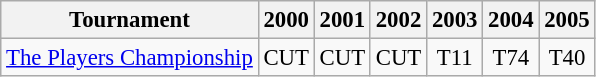<table class="wikitable" style="font-size:95%;text-align:center;">
<tr>
<th>Tournament</th>
<th>2000</th>
<th>2001</th>
<th>2002</th>
<th>2003</th>
<th>2004</th>
<th>2005</th>
</tr>
<tr>
<td align=left><a href='#'>The Players Championship</a></td>
<td>CUT</td>
<td>CUT</td>
<td>CUT</td>
<td>T11</td>
<td>T74</td>
<td>T40</td>
</tr>
</table>
